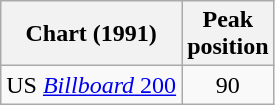<table class=wikitable>
<tr>
<th>Chart (1991)</th>
<th>Peak<br>position</th>
</tr>
<tr>
<td>US <a href='#'><em>Billboard</em> 200</a></td>
<td align="center">90</td>
</tr>
</table>
